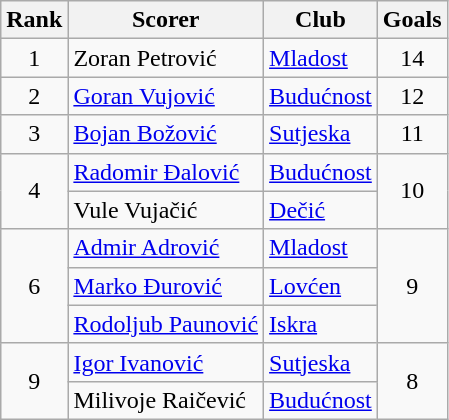<table class="wikitable">
<tr>
<th>Rank</th>
<th>Scorer</th>
<th>Club</th>
<th>Goals</th>
</tr>
<tr>
<td rowspan="1" align="center">1</td>
<td> Zoran Petrović</td>
<td><a href='#'>Mladost</a></td>
<td align="center">14</td>
</tr>
<tr>
<td rowspan="1" align="center">2</td>
<td> <a href='#'>Goran Vujović</a></td>
<td><a href='#'>Budućnost</a></td>
<td align="center">12</td>
</tr>
<tr>
<td rowspan="1" align="center">3</td>
<td> <a href='#'>Bojan Božović</a></td>
<td><a href='#'>Sutjeska</a></td>
<td align="center">11</td>
</tr>
<tr>
<td rowspan="2" align="center">4</td>
<td> <a href='#'>Radomir Đalović</a></td>
<td><a href='#'>Budućnost</a></td>
<td rowspan="2" align="center">10</td>
</tr>
<tr>
<td> Vule Vujačić</td>
<td><a href='#'>Dečić</a></td>
</tr>
<tr>
<td rowspan="3" align="center">6</td>
<td> <a href='#'>Admir Adrović</a></td>
<td><a href='#'>Mladost</a></td>
<td rowspan="3" align="center">9</td>
</tr>
<tr>
<td> <a href='#'>Marko Đurović</a></td>
<td><a href='#'>Lovćen</a></td>
</tr>
<tr>
<td> <a href='#'>Rodoljub Paunović</a></td>
<td><a href='#'>Iskra</a></td>
</tr>
<tr>
<td rowspan="2" align="center">9</td>
<td> <a href='#'>Igor Ivanović</a></td>
<td><a href='#'>Sutjeska</a></td>
<td rowspan="2" align="center">8</td>
</tr>
<tr>
<td> Milivoje Raičević</td>
<td><a href='#'>Budućnost</a></td>
</tr>
</table>
